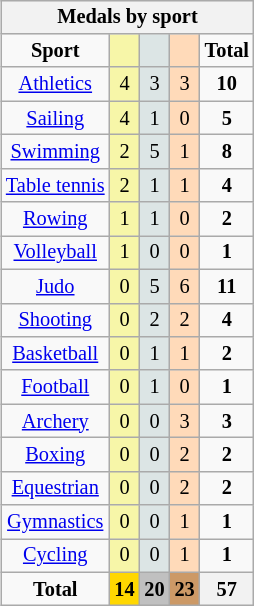<table class="wikitable" style="font-size:85%; float:right;">
<tr style="background:#efefef;">
<th colspan=7><strong>Medals by sport</strong></th>
</tr>
<tr align=center>
<td><strong>Sport</strong></td>
<td bgcolor=#f7f6a8></td>
<td bgcolor=#dce5e5></td>
<td bgcolor=#ffdab9></td>
<td><strong>Total</strong></td>
</tr>
<tr align=center>
<td><a href='#'>Athletics</a></td>
<td style="background:#F7F6A8;">4</td>
<td style="background:#DCE5E5;">3</td>
<td style="background:#FFDAB9;">3</td>
<td><strong>10</strong></td>
</tr>
<tr align=center>
<td><a href='#'>Sailing</a></td>
<td style="background:#F7F6A8;">4</td>
<td style="background:#DCE5E5;">1</td>
<td style="background:#FFDAB9;">0</td>
<td><strong>5</strong></td>
</tr>
<tr align=center>
<td><a href='#'>Swimming</a></td>
<td style="background:#F7F6A8;">2</td>
<td style="background:#DCE5E5;">5</td>
<td style="background:#FFDAB9;">1</td>
<td><strong>8</strong></td>
</tr>
<tr align=center>
<td><a href='#'>Table tennis</a></td>
<td style="background:#F7F6A8;">2</td>
<td style="background:#DCE5E5;">1</td>
<td style="background:#FFDAB9;">1</td>
<td><strong>4</strong></td>
</tr>
<tr align=center>
<td><a href='#'>Rowing</a></td>
<td style="background:#F7F6A8;">1</td>
<td style="background:#DCE5E5;">1</td>
<td style="background:#FFDAB9;">0</td>
<td><strong>2</strong></td>
</tr>
<tr align=center>
<td><a href='#'>Volleyball</a></td>
<td style="background:#F7F6A8;">1</td>
<td style="background:#DCE5E5;">0</td>
<td style="background:#FFDAB9;">0</td>
<td><strong>1</strong></td>
</tr>
<tr align=center>
<td><a href='#'>Judo</a></td>
<td style="background:#F7F6A8;">0</td>
<td style="background:#DCE5E5;">5</td>
<td style="background:#FFDAB9;">6</td>
<td><strong>11</strong></td>
</tr>
<tr align=center>
<td><a href='#'>Shooting</a></td>
<td style="background:#F7F6A8;">0</td>
<td style="background:#DCE5E5;">2</td>
<td style="background:#FFDAB9;">2</td>
<td><strong>4</strong></td>
</tr>
<tr align=center>
<td><a href='#'>Basketball</a></td>
<td style="background:#F7F6A8;">0</td>
<td style="background:#DCE5E5;">1</td>
<td style="background:#FFDAB9;">1</td>
<td><strong>2</strong></td>
</tr>
<tr align=center>
<td><a href='#'>Football</a></td>
<td style="background:#F7F6A8;">0</td>
<td style="background:#DCE5E5;">1</td>
<td style="background:#FFDAB9;">0</td>
<td><strong>1</strong></td>
</tr>
<tr align=center>
<td><a href='#'>Archery</a></td>
<td style="background:#F7F6A8;">0</td>
<td style="background:#DCE5E5;">0</td>
<td style="background:#FFDAB9;">3</td>
<td><strong>3</strong></td>
</tr>
<tr align=center>
<td><a href='#'>Boxing</a></td>
<td style="background:#F7F6A8;">0</td>
<td style="background:#DCE5E5;">0</td>
<td style="background:#FFDAB9;">2</td>
<td><strong>2</strong></td>
</tr>
<tr align=center>
<td><a href='#'>Equestrian</a></td>
<td style="background:#F7F6A8;">0</td>
<td style="background:#DCE5E5;">0</td>
<td style="background:#FFDAB9;">2</td>
<td><strong>2</strong></td>
</tr>
<tr align=center>
<td><a href='#'>Gymnastics</a></td>
<td style="background:#F7F6A8;">0</td>
<td style="background:#DCE5E5;">0</td>
<td style="background:#FFDAB9;">1</td>
<td><strong>1</strong></td>
</tr>
<tr align=center>
<td><a href='#'>Cycling</a></td>
<td style="background:#F7F6A8;">0</td>
<td style="background:#DCE5E5;">0</td>
<td style="background:#FFDAB9;">1</td>
<td><strong>1</strong></td>
</tr>
<tr align=center>
<td><strong>Total</strong></td>
<th style="background:gold;"><strong>14</strong></th>
<th style="background:silver;"><strong>20</strong></th>
<th style="background:#c96;"><strong>23</strong></th>
<th><strong>57</strong></th>
</tr>
</table>
